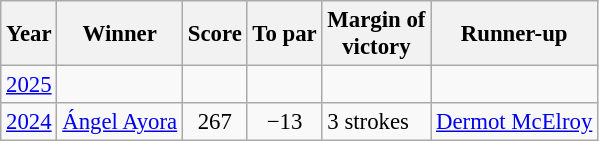<table class=wikitable style="font-size:95%">
<tr>
<th>Year</th>
<th>Winner</th>
<th>Score</th>
<th>To par</th>
<th>Margin of<br>victory</th>
<th>Runner-up</th>
</tr>
<tr>
<td><a href='#'>2025</a></td>
<td></td>
<td align=center></td>
<td align=center></td>
<td></td>
<td></td>
</tr>
<tr>
<td><a href='#'>2024</a></td>
<td> <a href='#'>Ángel Ayora</a></td>
<td align=center>267</td>
<td align=center>−13</td>
<td>3 strokes</td>
<td> <a href='#'>Dermot McElroy</a></td>
</tr>
</table>
